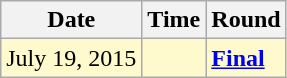<table class="wikitable">
<tr>
<th>Date</th>
<th>Time</th>
<th>Round</th>
</tr>
<tr style=background:lemonchiffon>
<td>July 19, 2015</td>
<td></td>
<td><strong><a href='#'>Final</a></strong></td>
</tr>
</table>
